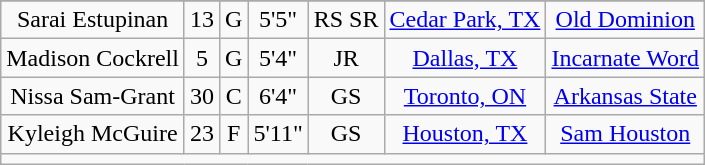<table class="wikitable sortable" style="text-align: center">
<tr align=center>
</tr>
<tr>
<td>Sarai Estupinan</td>
<td>13</td>
<td>G</td>
<td>5'5"</td>
<td>RS SR</td>
<td><a href='#'>Cedar Park, TX</a></td>
<td><a href='#'>Old Dominion</a></td>
</tr>
<tr>
<td>Madison Cockrell</td>
<td>5</td>
<td>G</td>
<td>5'4"</td>
<td>JR</td>
<td><a href='#'>Dallas, TX</a></td>
<td><a href='#'>Incarnate Word</a></td>
</tr>
<tr>
<td>Nissa Sam-Grant</td>
<td>30</td>
<td>C</td>
<td>6'4"</td>
<td>GS</td>
<td><a href='#'>Toronto, ON</a></td>
<td><a href='#'>Arkansas State</a></td>
</tr>
<tr>
<td>Kyleigh McGuire</td>
<td>23</td>
<td>F</td>
<td>5'11"</td>
<td>GS</td>
<td><a href='#'> Houston, TX</a></td>
<td><a href='#'>Sam Houston</a></td>
</tr>
<tr>
<td colspan=7></td>
</tr>
</table>
